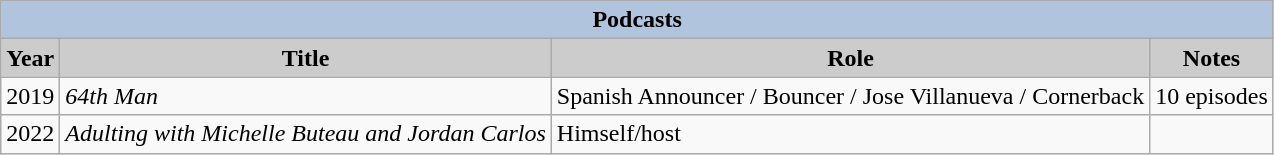<table class="wikitable">
<tr>
<th colspan=4 style="background:#B0C4DE;">Podcasts</th>
</tr>
<tr>
<th style="background: #CCCCCC;">Year</th>
<th style="background: #CCCCCC;">Title</th>
<th style="background: #CCCCCC;">Role</th>
<th style="background: #CCCCCC;">Notes</th>
</tr>
<tr>
<td>2019</td>
<td><em>64th Man</em></td>
<td>Spanish Announcer / Bouncer / Jose Villanueva / Cornerback</td>
<td>10 episodes</td>
</tr>
<tr>
<td>2022</td>
<td><em>Adulting with Michelle Buteau and Jordan Carlos</em></td>
<td>Himself/host</td>
</tr>
</table>
